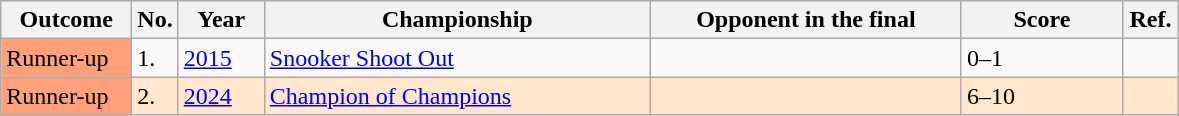<table class="sortable wikitable">
<tr>
<th width="80">Outcome</th>
<th width="20">No.</th>
<th width="50">Year</th>
<th width="250">Championship</th>
<th width="200">Opponent in the final</th>
<th width="100">Score</th>
<th width="30">Ref.</th>
</tr>
<tr>
<td style="background:#ffa07a;">Runner-up</td>
<td>1.</td>
<td><a href='#'>2015</a></td>
<td><a href='#'>Snooker Shoot Out</a></td>
<td> </td>
<td>0–1</td>
<td></td>
</tr>
<tr style="background:#FFE6CC;">
<td style="background:#ffa07a;">Runner-up</td>
<td>2.</td>
<td><a href='#'>2024</a></td>
<td><a href='#'>Champion of Champions</a></td>
<td> </td>
<td>6–10</td>
<td></td>
</tr>
</table>
